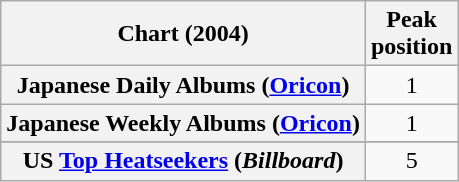<table class="wikitable sortable plainrowheaders" style="text-align:center">
<tr>
<th scope="col">Chart (2004)</th>
<th scope="col">Peak<br>position</th>
</tr>
<tr>
<th scope="row">Japanese Daily Albums (<a href='#'>Oricon</a>)</th>
<td>1</td>
</tr>
<tr>
<th scope="row">Japanese Weekly Albums (<a href='#'>Oricon</a>)</th>
<td>1</td>
</tr>
<tr>
</tr>
<tr>
<th scope="row">US <a href='#'>Top Heatseekers</a> (<em>Billboard</em>)</th>
<td>5</td>
</tr>
</table>
